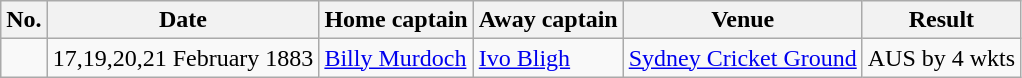<table class="wikitable">
<tr>
<th>No.</th>
<th>Date</th>
<th>Home captain</th>
<th>Away captain</th>
<th>Venue</th>
<th>Result</th>
</tr>
<tr>
<td></td>
<td>17,19,20,21 February 1883</td>
<td><a href='#'>Billy Murdoch</a></td>
<td><a href='#'>Ivo Bligh</a></td>
<td><a href='#'>Sydney Cricket Ground</a></td>
<td>AUS by 4 wkts</td>
</tr>
</table>
